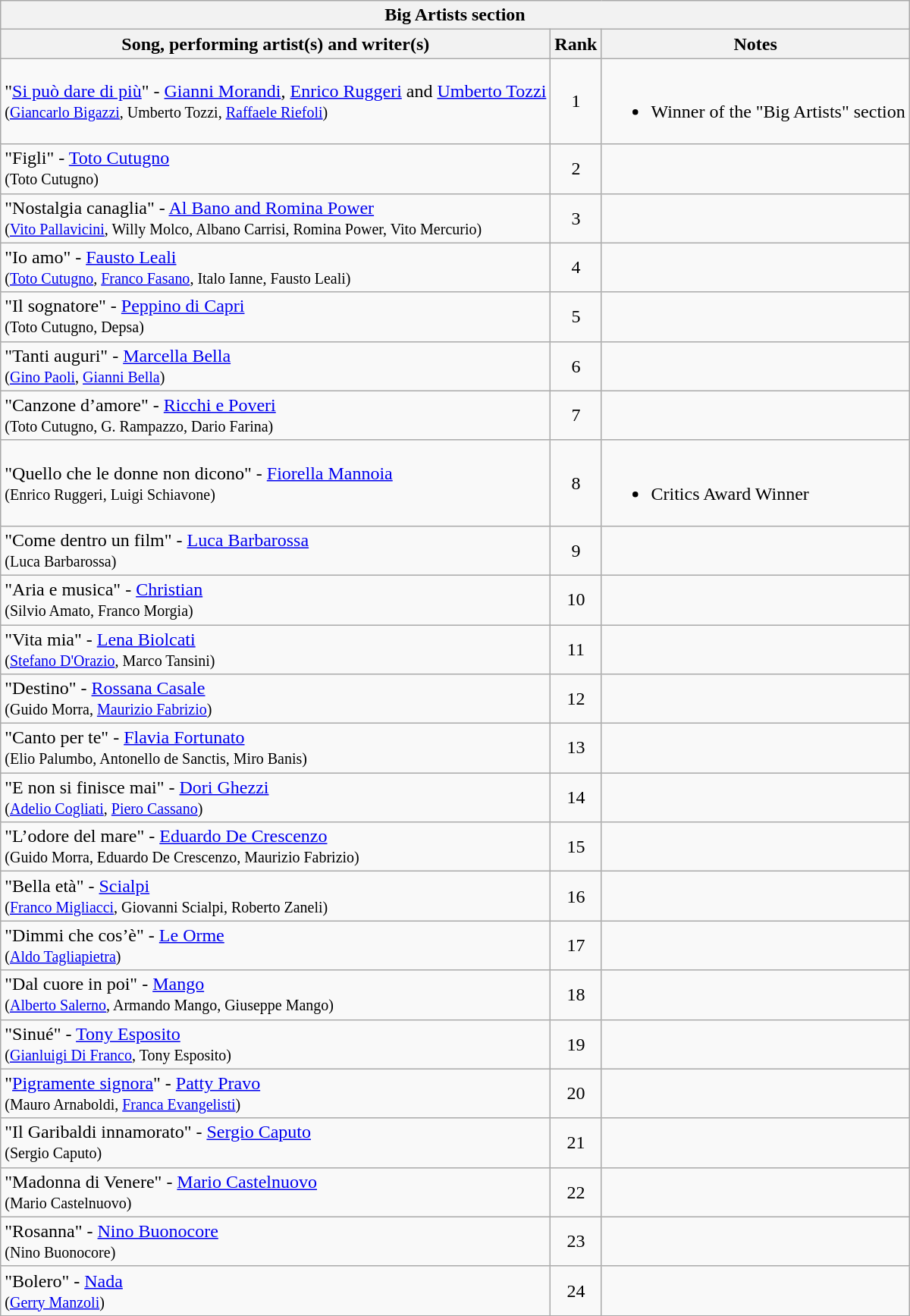<table class="plainrowheaders wikitable">
<tr>
<th colspan="3">Big Artists section </th>
</tr>
<tr>
<th>Song, performing artist(s) and writer(s)</th>
<th>Rank</th>
<th>Notes</th>
</tr>
<tr>
<td>"<a href='#'>Si può dare di più</a>" -  <a href='#'>Gianni Morandi</a>, <a href='#'>Enrico Ruggeri</a> and <a href='#'>Umberto Tozzi</a> <br><small>(<a href='#'>Giancarlo Bigazzi</a>, Umberto Tozzi, <a href='#'>Raffaele Riefoli</a>)</small></td>
<td align="center">1</td>
<td><br><ul><li>Winner of the "Big Artists" section</li></ul></td>
</tr>
<tr>
<td>"Figli" - <a href='#'>Toto Cutugno</a><br><small>(Toto Cutugno)</small></td>
<td align="center">2</td>
<td></td>
</tr>
<tr>
<td>"Nostalgia canaglia" -  <a href='#'>Al Bano and Romina Power</a><br><small>(<a href='#'>Vito Pallavicini</a>, Willy Molco, Albano Carrisi, Romina Power, Vito Mercurio)</small></td>
<td align="center">3</td>
<td></td>
</tr>
<tr>
<td>"Io amo" -  <a href='#'>Fausto Leali</a><br> <small>(<a href='#'>Toto Cutugno</a>, <a href='#'>Franco Fasano</a>, Italo Ianne, Fausto Leali)</small></td>
<td align="center">4</td>
<td></td>
</tr>
<tr>
<td>"Il sognatore" - <a href='#'>Peppino di Capri</a><br> <small>(Toto Cutugno, Depsa)</small></td>
<td align="center">5</td>
<td></td>
</tr>
<tr>
<td>"Tanti auguri" - <a href='#'>Marcella Bella</a>  <br><small>(<a href='#'>Gino Paoli</a>, <a href='#'>Gianni Bella</a>)</small></td>
<td align="center">6</td>
<td></td>
</tr>
<tr>
<td>"Canzone d’amore" -  <a href='#'>Ricchi e Poveri</a><br> <small>(Toto Cutugno, G. Rampazzo, Dario Farina)</small></td>
<td align="center">7</td>
<td></td>
</tr>
<tr>
<td>"Quello che le donne non dicono" - <a href='#'>Fiorella Mannoia </a><br><small>(Enrico Ruggeri, Luigi Schiavone)</small></td>
<td align="center">8</td>
<td><br><ul><li>Critics Award Winner</li></ul></td>
</tr>
<tr>
<td>"Come dentro un film" - <a href='#'>Luca Barbarossa </a><br><small>(Luca Barbarossa)</small></td>
<td align="center">9</td>
<td></td>
</tr>
<tr>
<td>"Aria e musica" - <a href='#'>Christian</a><br><small>(Silvio Amato, Franco Morgia)</small></td>
<td align="center">10</td>
<td></td>
</tr>
<tr>
<td>"Vita mia" - <a href='#'>Lena Biolcati</a> <br><small>(<a href='#'>Stefano D'Orazio</a>, Marco Tansini)</small></td>
<td align="center">11</td>
<td></td>
</tr>
<tr>
<td>"Destino" -  <a href='#'>Rossana Casale</a><br> <small>(Guido Morra, <a href='#'>Maurizio Fabrizio</a>)</small></td>
<td align="center">12</td>
<td></td>
</tr>
<tr>
<td>"Canto per te" - <a href='#'>Flavia Fortunato </a><br> <small>(Elio Palumbo, Antonello de Sanctis, Miro Banis)</small></td>
<td align="center">13</td>
<td></td>
</tr>
<tr>
<td>"E non si finisce mai" - <a href='#'>Dori Ghezzi</a><br><small>(<a href='#'>Adelio Cogliati</a>, <a href='#'>Piero Cassano</a>)</small></td>
<td align="center">14</td>
<td></td>
</tr>
<tr>
<td>"L’odore del mare" - <a href='#'>Eduardo De Crescenzo</a> <br><small>(Guido Morra, Eduardo De Crescenzo, Maurizio Fabrizio)</small></td>
<td align="center">15</td>
<td></td>
</tr>
<tr>
<td>"Bella età" -  <a href='#'>Scialpi</a><br><small>(<a href='#'>Franco Migliacci</a>, Giovanni Scialpi, Roberto Zaneli)</small></td>
<td align="center">16</td>
<td></td>
</tr>
<tr>
<td>"Dimmi che cos’è" - <a href='#'>Le Orme</a><br> <small>(<a href='#'>Aldo Tagliapietra</a>)</small></td>
<td align="center">17</td>
<td></td>
</tr>
<tr>
<td>"Dal cuore in poi" -  <a href='#'>Mango</a> <br><small>(<a href='#'>Alberto Salerno</a>, Armando Mango, Giuseppe Mango)</small></td>
<td align="center">18</td>
<td></td>
</tr>
<tr>
<td>"Sinué" - <a href='#'>Tony Esposito</a>  <br><small>(<a href='#'>Gianluigi Di Franco</a>, Tony Esposito)</small></td>
<td align="center">19</td>
<td></td>
</tr>
<tr>
<td>"<a href='#'>Pigramente signora</a>" - <a href='#'>Patty Pravo</a><br><small>(Mauro Arnaboldi, <a href='#'>Franca Evangelisti</a>)</small></td>
<td align="center">20</td>
<td></td>
</tr>
<tr>
<td>"Il Garibaldi innamorato" -  <a href='#'>Sergio Caputo</a> <br><small>(Sergio Caputo)</small></td>
<td align="center">21</td>
<td></td>
</tr>
<tr>
<td>"Madonna di Venere" - <a href='#'>Mario Castelnuovo</a> <br><small>(Mario Castelnuovo)</small></td>
<td align="center">22</td>
<td></td>
</tr>
<tr>
<td>"Rosanna" - <a href='#'>Nino Buonocore</a><br><small>(Nino Buonocore)</small></td>
<td align="center">23</td>
<td></td>
</tr>
<tr>
<td>"Bolero" - <a href='#'>Nada</a> <br><small>(<a href='#'>Gerry Manzoli</a>)</small></td>
<td align="center">24</td>
<td></td>
</tr>
<tr>
</tr>
</table>
